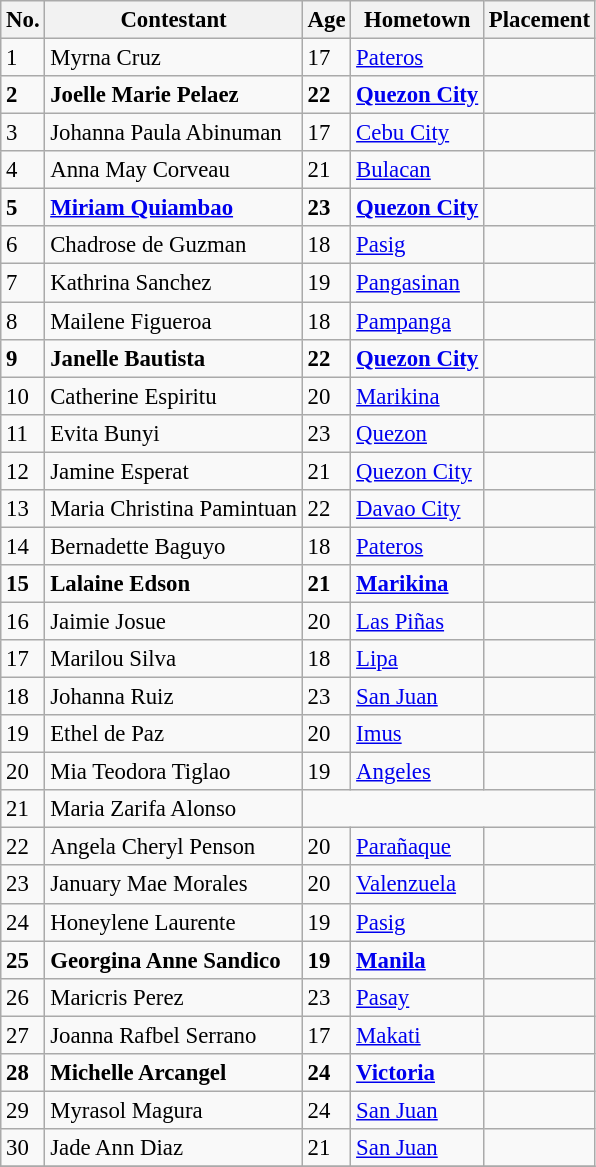<table class="wikitable sortable" style="font-size: 95%;">
<tr>
<th>No.</th>
<th>Contestant</th>
<th>Age</th>
<th>Hometown</th>
<th>Placement</th>
</tr>
<tr>
<td>1</td>
<td>Myrna Cruz</td>
<td>17</td>
<td><a href='#'>Pateros</a></td>
<td></td>
</tr>
<tr>
<td><strong>2</strong></td>
<td><strong>Joelle Marie Pelaez</strong></td>
<td><strong>22</strong></td>
<td><strong><a href='#'>Quezon City</a></strong></td>
<td></td>
</tr>
<tr>
<td>3</td>
<td>Johanna Paula Abinuman</td>
<td>17</td>
<td><a href='#'>Cebu City</a></td>
<td></td>
</tr>
<tr>
<td>4</td>
<td>Anna May Corveau</td>
<td>21</td>
<td><a href='#'>Bulacan</a></td>
<td></td>
</tr>
<tr>
<td><strong>5</strong></td>
<td><strong><a href='#'>Miriam Quiambao</a></strong></td>
<td><strong>23</strong></td>
<td><strong><a href='#'>Quezon City</a></strong></td>
<td></td>
</tr>
<tr>
<td>6</td>
<td>Chadrose de Guzman</td>
<td>18</td>
<td><a href='#'>Pasig</a></td>
<td></td>
</tr>
<tr>
<td>7</td>
<td>Kathrina Sanchez</td>
<td>19</td>
<td><a href='#'>Pangasinan</a></td>
<td></td>
</tr>
<tr>
<td>8</td>
<td>Mailene Figueroa</td>
<td>18</td>
<td><a href='#'>Pampanga</a></td>
<td></td>
</tr>
<tr>
<td><strong>9</strong></td>
<td><strong>Janelle Bautista</strong></td>
<td><strong>22</strong></td>
<td><strong><a href='#'>Quezon City</a></strong></td>
<td></td>
</tr>
<tr>
<td>10</td>
<td>Catherine Espiritu</td>
<td>20</td>
<td><a href='#'>Marikina</a></td>
<td></td>
</tr>
<tr>
<td>11</td>
<td>Evita Bunyi</td>
<td>23</td>
<td><a href='#'>Quezon</a></td>
<td></td>
</tr>
<tr>
<td>12</td>
<td>Jamine Esperat</td>
<td>21</td>
<td><a href='#'>Quezon City</a></td>
<td></td>
</tr>
<tr>
<td>13</td>
<td>Maria Christina Pamintuan</td>
<td>22</td>
<td><a href='#'>Davao City</a></td>
<td></td>
</tr>
<tr>
<td>14</td>
<td>Bernadette Baguyo</td>
<td>18</td>
<td><a href='#'>Pateros</a></td>
<td></td>
</tr>
<tr>
<td><strong>15</strong></td>
<td><strong>Lalaine Edson</strong></td>
<td><strong>21</strong></td>
<td><strong><a href='#'>Marikina</a></strong></td>
<td></td>
</tr>
<tr>
<td>16</td>
<td>Jaimie Josue</td>
<td>20</td>
<td><a href='#'>Las Piñas</a></td>
<td></td>
</tr>
<tr>
<td>17</td>
<td>Marilou Silva</td>
<td>18</td>
<td><a href='#'>Lipa</a></td>
<td></td>
</tr>
<tr>
<td>18</td>
<td>Johanna Ruiz</td>
<td>23</td>
<td><a href='#'>San Juan</a></td>
<td></td>
</tr>
<tr>
<td>19</td>
<td>Ethel de Paz</td>
<td>20</td>
<td><a href='#'>Imus</a></td>
<td></td>
</tr>
<tr>
<td>20</td>
<td>Mia Teodora Tiglao</td>
<td>19</td>
<td><a href='#'>Angeles</a></td>
<td></td>
</tr>
<tr>
<td>21</td>
<td>Maria Zarifa Alonso</td>
<td rowspan="1" colspan="4"></td>
</tr>
<tr>
<td>22</td>
<td>Angela Cheryl Penson</td>
<td>20</td>
<td><a href='#'>Parañaque</a></td>
<td></td>
</tr>
<tr>
<td>23</td>
<td>January Mae Morales</td>
<td>20</td>
<td><a href='#'>Valenzuela</a></td>
<td></td>
</tr>
<tr>
<td>24</td>
<td>Honeylene Laurente</td>
<td>19</td>
<td><a href='#'>Pasig</a></td>
<td></td>
</tr>
<tr>
<td><strong>25</strong></td>
<td><strong>Georgina Anne Sandico</strong></td>
<td><strong>19</strong></td>
<td><strong><a href='#'>Manila</a></strong></td>
<td></td>
</tr>
<tr>
<td>26</td>
<td>Maricris Perez</td>
<td>23</td>
<td><a href='#'>Pasay</a></td>
<td></td>
</tr>
<tr>
<td>27</td>
<td>Joanna Rafbel Serrano</td>
<td>17</td>
<td><a href='#'>Makati</a></td>
<td></td>
</tr>
<tr>
<td><strong>28</strong></td>
<td><strong>Michelle Arcangel</strong></td>
<td><strong>24</strong></td>
<td><strong><a href='#'>Victoria</a></strong></td>
<td><strong></strong></td>
</tr>
<tr>
<td>29</td>
<td>Myrasol Magura</td>
<td>24</td>
<td><a href='#'>San Juan</a></td>
<td></td>
</tr>
<tr>
<td>30</td>
<td>Jade Ann Diaz</td>
<td>21</td>
<td><a href='#'>San Juan</a></td>
<td></td>
</tr>
<tr>
</tr>
</table>
